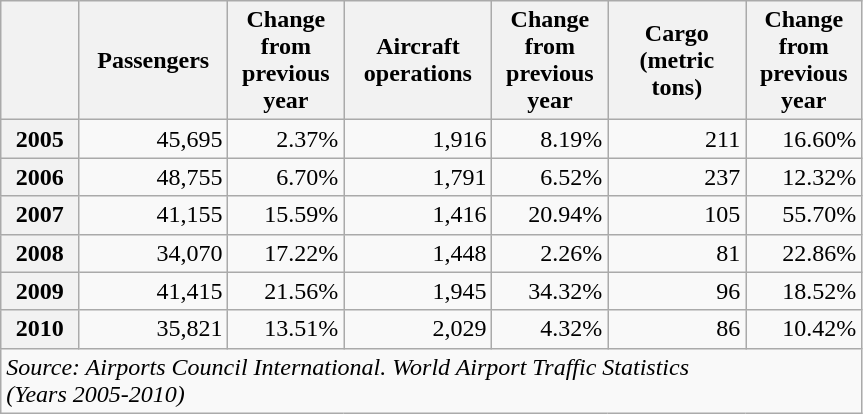<table class="wikitable"  style="text-align:right; width:575px">
<tr>
<th style="width:50px"></th>
<th style="width:100px">Passengers</th>
<th style="width:75px">Change from previous year</th>
<th style="width:100px">Aircraft operations</th>
<th style="width:75px">Change from previous year</th>
<th style="width:100px">Cargo<br>(metric tons)</th>
<th style="width:75px">Change from previous year</th>
</tr>
<tr>
<th>2005</th>
<td>45,695</td>
<td> 2.37%</td>
<td>1,916</td>
<td> 8.19%</td>
<td>211</td>
<td>16.60%</td>
</tr>
<tr>
<th>2006</th>
<td>48,755</td>
<td> 6.70%</td>
<td>1,791</td>
<td> 6.52%</td>
<td>237</td>
<td>12.32%</td>
</tr>
<tr>
<th>2007</th>
<td>41,155</td>
<td>15.59%</td>
<td>1,416</td>
<td>20.94%</td>
<td>105</td>
<td>55.70%</td>
</tr>
<tr>
<th>2008</th>
<td>34,070</td>
<td>17.22%</td>
<td>1,448</td>
<td> 2.26%</td>
<td>81</td>
<td>22.86%</td>
</tr>
<tr>
<th>2009</th>
<td>41,415</td>
<td>21.56%</td>
<td>1,945</td>
<td>34.32%</td>
<td>96</td>
<td>18.52%</td>
</tr>
<tr>
<th>2010</th>
<td>35,821</td>
<td>13.51%</td>
<td>2,029</td>
<td> 4.32%</td>
<td>86</td>
<td>10.42%</td>
</tr>
<tr>
<td colspan="7" style="text-align:left;"><em>Source: Airports Council International. World Airport Traffic Statistics<br>(Years 2005-2010)</em></td>
</tr>
</table>
